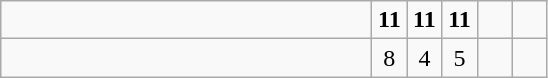<table class="wikitable">
<tr>
<td style="width:15em"></td>
<td align=center style="width:1em"><strong>11</strong></td>
<td align=center style="width:1em"><strong>11</strong></td>
<td align=center style="width:1em"><strong>11</strong></td>
<td align=center style="width:1em"></td>
<td align=center style="width:1em"></td>
</tr>
<tr>
<td style="width:15em"></td>
<td align=center style="width:1em">8</td>
<td align=center style="width:1em">4</td>
<td align=center style="width:1em">5</td>
<td align=center style="width:1em"></td>
<td align=center style="width:1em"></td>
</tr>
</table>
